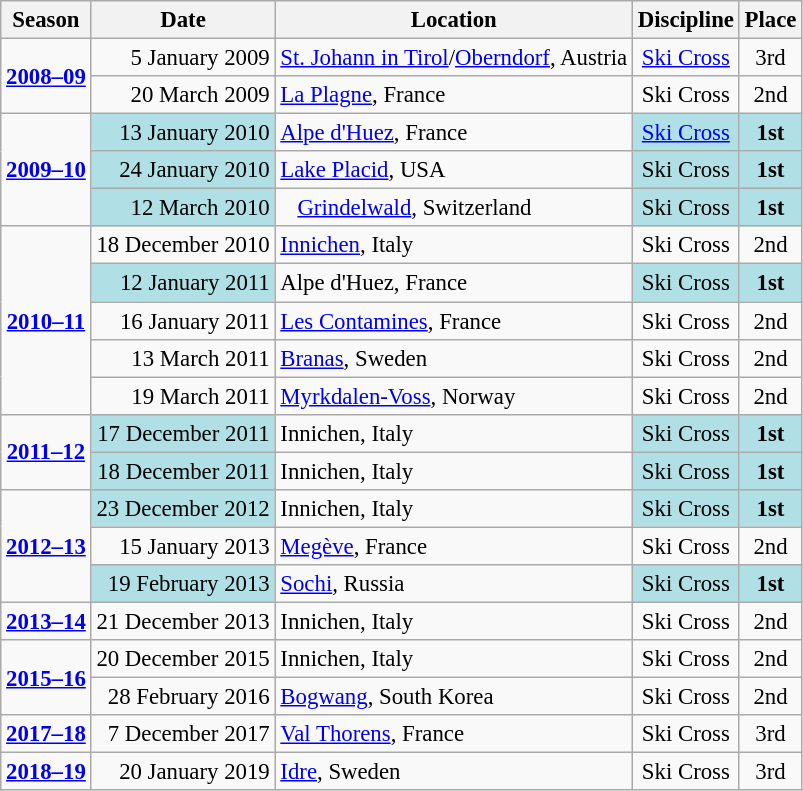<table class="wikitable sortable mw-collapsible mw-collapsed"  style="text-align:center; font-size:95%;">
<tr>
<th>Season</th>
<th>Date</th>
<th>Location</th>
<th>Discipline</th>
<th>Place</th>
</tr>
<tr>
<td rowspan=2 align=center><strong><a href='#'>2008–09</a></strong></td>
<td align=right>5 January 2009</td>
<td align=left> <a href='#'>St. Johann in Tirol</a>/<a href='#'>Oberndorf</a>, Austria</td>
<td><a href='#'>Ski Cross</a></td>
<td>3rd</td>
</tr>
<tr>
<td align=right>20 March 2009</td>
<td align=left> <a href='#'>La Plagne</a>, France</td>
<td>Ski Cross</td>
<td>2nd</td>
</tr>
<tr>
<td rowspan=3 align=center><strong><a href='#'>2009–10</a></strong></td>
<td bgcolor="#BOEOE6" align=right>13 January 2010</td>
<td align=left> <a href='#'>Alpe d'Huez</a>, France</td>
<td bgcolor="#BOEOE6"><a href='#'>Ski Cross</a></td>
<td bgcolor="#BOEOE6"><strong>1st</strong></td>
</tr>
<tr>
<td bgcolor="#BOEOE6" align=right>24 January 2010</td>
<td align=left> <a href='#'>Lake Placid</a>, USA</td>
<td bgcolor="#BOEOE6">Ski Cross</td>
<td bgcolor="#BOEOE6"><strong>1st</strong></td>
</tr>
<tr>
<td bgcolor="#BOEOE6" align=right>12 March 2010</td>
<td align=left>   <a href='#'>Grindelwald</a>, Switzerland</td>
<td bgcolor="#BOEOE6">Ski Cross</td>
<td bgcolor="#BOEOE6"><strong>1st</strong></td>
</tr>
<tr>
<td rowspan=5 align=center><strong><a href='#'>2010–11</a></strong></td>
<td align=right>18 December 2010</td>
<td align=left> <a href='#'>Innichen</a>, Italy</td>
<td>Ski Cross</td>
<td>2nd</td>
</tr>
<tr>
<td bgcolor="#BOEOE6" align=right>12 January 2011</td>
<td align=left> Alpe d'Huez, France</td>
<td bgcolor="#BOEOE6">Ski Cross</td>
<td bgcolor="#BOEOE6"><strong>1st</strong></td>
</tr>
<tr>
<td align=right>16 January 2011</td>
<td align=left> <a href='#'>Les Contamines</a>, France</td>
<td>Ski Cross</td>
<td>2nd</td>
</tr>
<tr>
<td align=right>13 March 2011</td>
<td align=left> <a href='#'>Branas</a>, Sweden</td>
<td>Ski Cross</td>
<td>2nd</td>
</tr>
<tr>
<td align=right>19 March 2011</td>
<td align=left> <a href='#'>Myrkdalen-Voss</a>, Norway</td>
<td>Ski Cross</td>
<td>2nd</td>
</tr>
<tr>
<td rowspan=2 align=center><strong><a href='#'>2011–12</a></strong></td>
<td bgcolor="#BOEOE6" align=right>17 December 2011</td>
<td align=left> Innichen, Italy</td>
<td bgcolor="#BOEOE6">Ski Cross</td>
<td bgcolor="#BOEOE6"><strong>1st</strong></td>
</tr>
<tr>
<td bgcolor="#BOEOE6" align=right>18 December 2011</td>
<td align=left> Innichen, Italy</td>
<td bgcolor="#BOEOE6">Ski Cross</td>
<td bgcolor="#BOEOE6"><strong>1st</strong></td>
</tr>
<tr>
<td rowspan=3 align=center><strong><a href='#'>2012–13</a></strong></td>
<td bgcolor="#BOEOE6" align=right>23 December 2012</td>
<td align=left> Innichen, Italy</td>
<td bgcolor="#BOEOE6">Ski Cross</td>
<td bgcolor="#BOEOE6"><strong>1st</strong></td>
</tr>
<tr>
<td align=right>15 January 2013</td>
<td align=left> <a href='#'>Megève</a>, France</td>
<td>Ski Cross</td>
<td>2nd</td>
</tr>
<tr>
<td bgcolor="#BOEOE6" align=right>19 February 2013</td>
<td align=left> <a href='#'>Sochi</a>, Russia</td>
<td bgcolor="#BOEOE6">Ski Cross</td>
<td bgcolor="#BOEOE6"><strong>1st</strong></td>
</tr>
<tr>
<td align=center><strong><a href='#'>2013–14</a></strong></td>
<td align=right>21 December 2013</td>
<td align=left> Innichen, Italy</td>
<td>Ski Cross</td>
<td>2nd</td>
</tr>
<tr>
<td rowspan=2 align=center><strong><a href='#'>2015–16</a></strong></td>
<td align=right>20 December 2015</td>
<td align=left> Innichen, Italy</td>
<td>Ski Cross</td>
<td>2nd</td>
</tr>
<tr>
<td align=right>28 February 2016</td>
<td align=left> <a href='#'>Bogwang</a>, South Korea</td>
<td>Ski Cross</td>
<td>2nd</td>
</tr>
<tr>
<td rowspan=1 align=center><strong><a href='#'>2017–18</a></strong></td>
<td align=right>7 December 2017</td>
<td align=left> <a href='#'>Val Thorens</a>, France</td>
<td>Ski Cross</td>
<td>3rd</td>
</tr>
<tr>
<td rowspan=1 align=center><strong><a href='#'>2018–19</a></strong></td>
<td align=right>20 January 2019</td>
<td align=left> <a href='#'>Idre</a>, Sweden</td>
<td>Ski Cross</td>
<td>3rd</td>
</tr>
</table>
